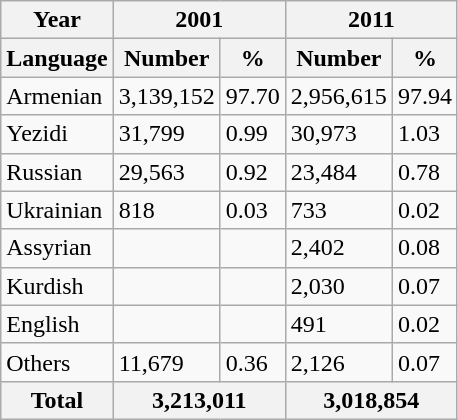<table class="wikitable">
<tr>
<th>Year</th>
<th colspan="2">2001</th>
<th colspan="2">2011</th>
</tr>
<tr>
<th>Language</th>
<th>Number</th>
<th>%</th>
<th>Number</th>
<th>%</th>
</tr>
<tr>
<td>Armenian</td>
<td>3,139,152</td>
<td>97.70</td>
<td>2,956,615</td>
<td>97.94</td>
</tr>
<tr>
<td>Yezidi</td>
<td>31,799</td>
<td>0.99</td>
<td>30,973</td>
<td>1.03</td>
</tr>
<tr>
<td>Russian</td>
<td>29,563</td>
<td>0.92</td>
<td>23,484</td>
<td>0.78</td>
</tr>
<tr>
<td>Ukrainian</td>
<td>818</td>
<td>0.03</td>
<td>733</td>
<td>0.02</td>
</tr>
<tr>
<td>Assyrian</td>
<td></td>
<td></td>
<td>2,402</td>
<td>0.08</td>
</tr>
<tr>
<td>Kurdish</td>
<td></td>
<td></td>
<td>2,030</td>
<td>0.07</td>
</tr>
<tr>
<td>English</td>
<td></td>
<td></td>
<td>491</td>
<td>0.02</td>
</tr>
<tr>
<td>Others</td>
<td>11,679</td>
<td>0.36</td>
<td>2,126</td>
<td>0.07</td>
</tr>
<tr>
<th>Total</th>
<th colspan="2">3,213,011</th>
<th colspan="2">3,018,854</th>
</tr>
</table>
